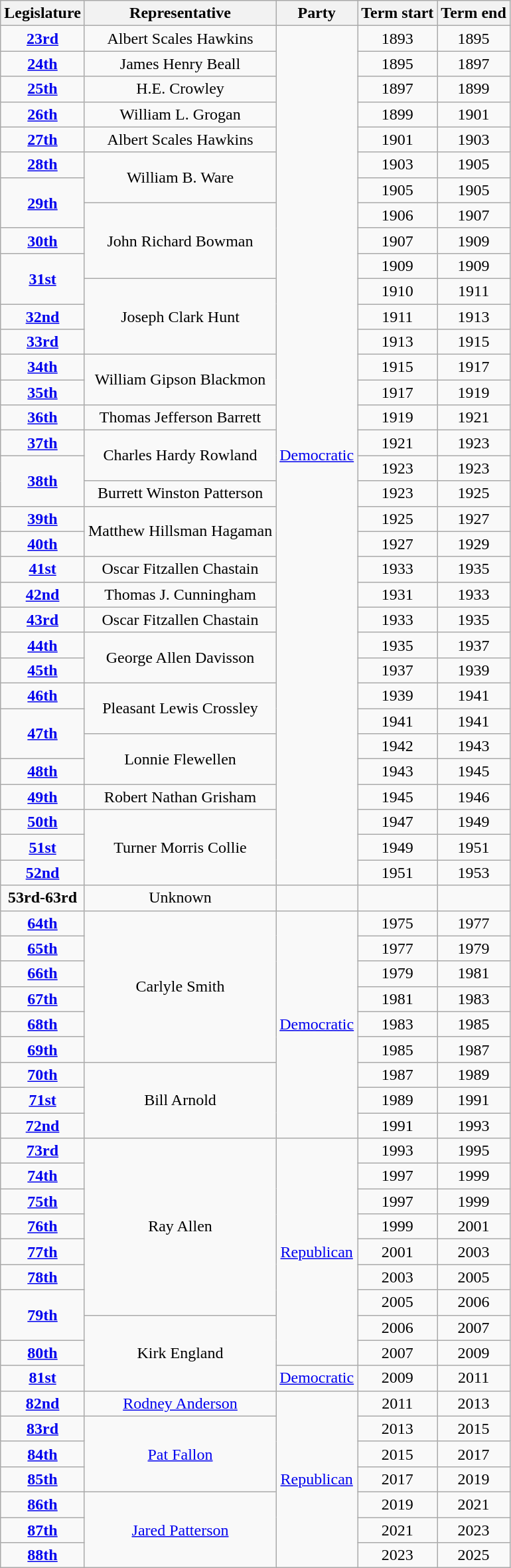<table class="wikitable" style="text-align:center">
<tr>
<th>Legislature</th>
<th>Representative</th>
<th>Party</th>
<th>Term start</th>
<th>Term end</th>
</tr>
<tr>
<td><a href='#'><strong>23rd</strong></a></td>
<td>Albert Scales Hawkins</td>
<td rowspan="34" ><a href='#'>Democratic</a></td>
<td>1893</td>
<td>1895</td>
</tr>
<tr>
<td><a href='#'><strong>24th</strong></a></td>
<td>James Henry Beall</td>
<td>1895</td>
<td>1897</td>
</tr>
<tr>
<td><a href='#'><strong>25th</strong></a></td>
<td>H.E. Crowley</td>
<td>1897</td>
<td>1899</td>
</tr>
<tr>
<td><a href='#'><strong>26th</strong></a></td>
<td>William L. Grogan</td>
<td>1899</td>
<td>1901</td>
</tr>
<tr>
<td><a href='#'><strong>27th</strong></a></td>
<td>Albert Scales Hawkins</td>
<td>1901</td>
<td>1903</td>
</tr>
<tr>
<td><a href='#'><strong>28th</strong></a></td>
<td rowspan="2">William B. Ware</td>
<td>1903</td>
<td>1905</td>
</tr>
<tr>
<td rowspan="2"><a href='#'><strong>29th</strong></a></td>
<td>1905</td>
<td>1905</td>
</tr>
<tr>
<td rowspan="3">John Richard Bowman</td>
<td>1906</td>
<td>1907</td>
</tr>
<tr>
<td><a href='#'><strong>30th</strong></a></td>
<td>1907</td>
<td>1909</td>
</tr>
<tr>
<td rowspan="2"><a href='#'><strong>31st</strong></a></td>
<td>1909</td>
<td>1909</td>
</tr>
<tr>
<td rowspan="3">Joseph Clark Hunt</td>
<td>1910</td>
<td>1911</td>
</tr>
<tr>
<td><a href='#'><strong>32nd</strong></a></td>
<td>1911</td>
<td>1913</td>
</tr>
<tr>
<td><a href='#'><strong>33rd</strong></a></td>
<td>1913</td>
<td>1915</td>
</tr>
<tr>
<td><a href='#'><strong>34th</strong></a></td>
<td rowspan="2">William Gipson Blackmon</td>
<td>1915</td>
<td>1917</td>
</tr>
<tr>
<td><a href='#'><strong>35th</strong></a></td>
<td>1917</td>
<td>1919</td>
</tr>
<tr>
<td><a href='#'><strong>36th</strong></a></td>
<td>Thomas Jefferson Barrett</td>
<td>1919</td>
<td>1921</td>
</tr>
<tr>
<td><a href='#'><strong>37th</strong></a></td>
<td rowspan="2">Charles Hardy Rowland</td>
<td>1921</td>
<td>1923</td>
</tr>
<tr>
<td rowspan="2"><a href='#'><strong>38th</strong></a></td>
<td>1923</td>
<td>1923</td>
</tr>
<tr>
<td>Burrett Winston Patterson</td>
<td>1923</td>
<td>1925</td>
</tr>
<tr>
<td><a href='#'><strong>39th</strong></a></td>
<td rowspan="2">Matthew Hillsman Hagaman</td>
<td>1925</td>
<td>1927</td>
</tr>
<tr>
<td><a href='#'><strong>40th</strong></a></td>
<td>1927</td>
<td>1929</td>
</tr>
<tr>
<td><a href='#'><strong>41st</strong></a></td>
<td>Oscar Fitzallen Chastain</td>
<td>1933</td>
<td>1935</td>
</tr>
<tr>
<td><a href='#'><strong>42nd</strong></a></td>
<td>Thomas J. Cunningham</td>
<td>1931</td>
<td>1933</td>
</tr>
<tr>
<td><a href='#'><strong>43rd</strong></a></td>
<td>Oscar Fitzallen Chastain</td>
<td>1933</td>
<td>1935</td>
</tr>
<tr>
<td><a href='#'><strong>44th</strong></a></td>
<td rowspan="2">George Allen Davisson</td>
<td>1935</td>
<td>1937</td>
</tr>
<tr>
<td><a href='#'><strong>45th</strong></a></td>
<td>1937</td>
<td>1939</td>
</tr>
<tr>
<td><a href='#'><strong>46th</strong></a></td>
<td rowspan="2">Pleasant Lewis Crossley</td>
<td>1939</td>
<td>1941</td>
</tr>
<tr>
<td rowspan="2"><a href='#'><strong>47th</strong></a></td>
<td>1941</td>
<td>1941</td>
</tr>
<tr>
<td rowspan="2">Lonnie Flewellen</td>
<td>1942</td>
<td>1943</td>
</tr>
<tr>
<td><a href='#'><strong>48th</strong></a></td>
<td>1943</td>
<td>1945</td>
</tr>
<tr>
<td><a href='#'><strong>49th</strong></a></td>
<td>Robert Nathan Grisham</td>
<td>1945</td>
<td>1946</td>
</tr>
<tr>
<td><a href='#'><strong>50th</strong></a></td>
<td rowspan="3">Turner Morris Collie</td>
<td>1947</td>
<td>1949</td>
</tr>
<tr>
<td><a href='#'><strong>51st</strong></a></td>
<td>1949</td>
<td>1951</td>
</tr>
<tr>
<td><a href='#'><strong>52nd</strong></a></td>
<td>1951</td>
<td>1953</td>
</tr>
<tr>
<td><strong>53rd-63rd</strong></td>
<td>Unknown</td>
<td></td>
<td></td>
<td></td>
</tr>
<tr>
<td><a href='#'><strong>64th</strong></a></td>
<td rowspan="6">Carlyle Smith</td>
<td rowspan="9" ><a href='#'>Democratic</a></td>
<td>1975</td>
<td>1977</td>
</tr>
<tr>
<td><a href='#'><strong>65th</strong></a></td>
<td>1977</td>
<td>1979</td>
</tr>
<tr>
<td><a href='#'><strong>66th</strong></a></td>
<td>1979</td>
<td>1981</td>
</tr>
<tr>
<td><a href='#'><strong>67th</strong></a></td>
<td>1981</td>
<td>1983</td>
</tr>
<tr>
<td><a href='#'><strong>68th</strong></a></td>
<td>1983</td>
<td>1985</td>
</tr>
<tr>
<td><a href='#'><strong>69th</strong></a></td>
<td>1985</td>
<td>1987</td>
</tr>
<tr>
<td><a href='#'><strong>70th</strong></a></td>
<td rowspan="3">Bill Arnold</td>
<td>1987</td>
<td>1989</td>
</tr>
<tr>
<td><a href='#'><strong>71st</strong></a></td>
<td>1989</td>
<td>1991</td>
</tr>
<tr>
<td><a href='#'><strong>72nd</strong></a></td>
<td>1991</td>
<td>1993</td>
</tr>
<tr>
<td><a href='#'><strong>73rd</strong></a></td>
<td rowspan="7">Ray Allen</td>
<td rowspan="9" ><a href='#'>Republican</a></td>
<td>1993</td>
<td>1995</td>
</tr>
<tr>
<td><a href='#'><strong>74th</strong></a></td>
<td>1997</td>
<td>1999</td>
</tr>
<tr>
<td><a href='#'><strong>75th</strong></a></td>
<td>1997</td>
<td>1999</td>
</tr>
<tr>
<td><a href='#'><strong>76th</strong></a></td>
<td>1999</td>
<td>2001</td>
</tr>
<tr>
<td><a href='#'><strong>77th</strong></a></td>
<td>2001</td>
<td>2003</td>
</tr>
<tr>
<td><a href='#'><strong>78th</strong></a></td>
<td>2003</td>
<td>2005</td>
</tr>
<tr>
<td rowspan="2"><a href='#'><strong>79th</strong></a></td>
<td>2005</td>
<td>2006</td>
</tr>
<tr>
<td rowspan="3">Kirk England</td>
<td>2006</td>
<td>2007</td>
</tr>
<tr>
<td><a href='#'><strong>80th</strong></a></td>
<td>2007</td>
<td>2009</td>
</tr>
<tr>
<td><a href='#'><strong>81st</strong></a></td>
<td><a href='#'>Democratic</a></td>
<td>2009</td>
<td>2011</td>
</tr>
<tr>
<td><a href='#'><strong>82nd</strong></a></td>
<td><a href='#'>Rodney Anderson</a></td>
<td rowspan="7" ><a href='#'>Republican</a></td>
<td>2011</td>
<td>2013</td>
</tr>
<tr>
<td><a href='#'><strong>83rd</strong></a></td>
<td rowspan="3"><a href='#'>Pat Fallon</a></td>
<td>2013</td>
<td>2015</td>
</tr>
<tr>
<td><a href='#'><strong>84th</strong></a></td>
<td>2015</td>
<td>2017</td>
</tr>
<tr>
<td><a href='#'><strong>85th</strong></a></td>
<td>2017</td>
<td>2019</td>
</tr>
<tr>
<td><a href='#'><strong>86th</strong></a></td>
<td rowspan="3"><a href='#'>Jared Patterson</a></td>
<td>2019</td>
<td>2021</td>
</tr>
<tr>
<td><a href='#'><strong>87th</strong></a></td>
<td>2021</td>
<td>2023</td>
</tr>
<tr>
<td><a href='#'><strong>88th</strong></a></td>
<td>2023</td>
<td>2025</td>
</tr>
</table>
